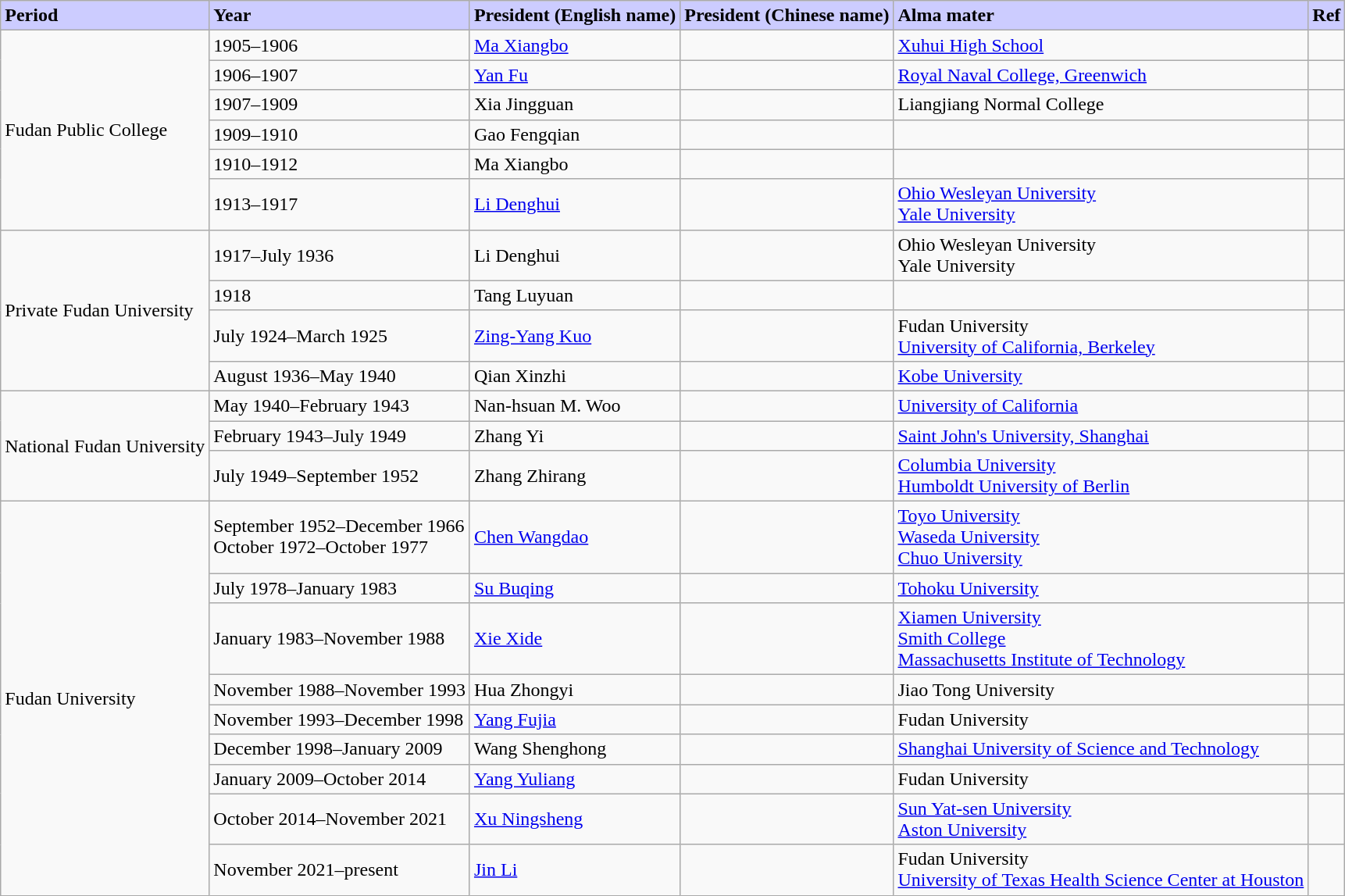<table class="wikitable">
<tr bgcolor="#ccccff">
<td><strong>Period</strong></td>
<td><strong>Year</strong></td>
<td><strong>President (English name)</strong></td>
<td><strong>President (Chinese name)</strong></td>
<td><strong>Alma mater</strong></td>
<td><strong>Ref</strong></td>
</tr>
<tr>
<td rowspan="6">Fudan Public College</td>
<td>1905–1906</td>
<td><a href='#'>Ma Xiangbo</a></td>
<td></td>
<td><a href='#'>Xuhui High School</a></td>
<td></td>
</tr>
<tr>
<td>1906–1907</td>
<td><a href='#'>Yan Fu</a></td>
<td></td>
<td><a href='#'>Royal Naval College, Greenwich</a></td>
<td></td>
</tr>
<tr>
<td>1907–1909</td>
<td>Xia Jingguan</td>
<td></td>
<td>Liangjiang Normal College</td>
<td></td>
</tr>
<tr>
<td>1909–1910</td>
<td>Gao Fengqian</td>
<td></td>
<td></td>
<td></td>
</tr>
<tr>
<td>1910–1912</td>
<td>Ma Xiangbo</td>
<td></td>
<td></td>
<td></td>
</tr>
<tr>
<td>1913–1917</td>
<td><a href='#'>Li Denghui</a></td>
<td></td>
<td><a href='#'>Ohio Wesleyan University</a><br><a href='#'>Yale University</a></td>
<td></td>
</tr>
<tr>
<td rowspan="4">Private Fudan University</td>
<td>1917–July 1936</td>
<td>Li Denghui</td>
<td></td>
<td>Ohio Wesleyan University<br>Yale University</td>
<td></td>
</tr>
<tr>
<td>1918</td>
<td>Tang Luyuan</td>
<td></td>
<td></td>
<td></td>
</tr>
<tr>
<td>July 1924–March 1925</td>
<td><a href='#'>Zing-Yang Kuo</a></td>
<td></td>
<td>Fudan University<br><a href='#'>University of California, Berkeley</a></td>
<td></td>
</tr>
<tr>
<td>August 1936–May 1940</td>
<td>Qian Xinzhi</td>
<td></td>
<td><a href='#'>Kobe University</a></td>
<td></td>
</tr>
<tr>
<td rowspan="3">National Fudan University</td>
<td>May 1940–February 1943</td>
<td>Nan-hsuan M. Woo</td>
<td></td>
<td><a href='#'>University of California</a></td>
<td></td>
</tr>
<tr>
<td>February 1943–July 1949</td>
<td>Zhang Yi</td>
<td></td>
<td><a href='#'>Saint John's University, Shanghai</a></td>
<td></td>
</tr>
<tr>
<td>July 1949–September 1952</td>
<td>Zhang Zhirang</td>
<td></td>
<td><a href='#'>Columbia University</a><br><a href='#'>Humboldt University of Berlin</a></td>
<td></td>
</tr>
<tr>
<td rowspan="9">Fudan University</td>
<td>September 1952–December 1966<br>October 1972–October 1977</td>
<td><a href='#'>Chen Wangdao</a></td>
<td></td>
<td><a href='#'>Toyo University</a><br><a href='#'>Waseda University</a><br><a href='#'>Chuo University</a></td>
<td></td>
</tr>
<tr>
<td>July 1978–January 1983</td>
<td><a href='#'>Su Buqing</a></td>
<td></td>
<td><a href='#'>Tohoku University</a></td>
<td></td>
</tr>
<tr>
<td>January 1983–November 1988</td>
<td><a href='#'>Xie Xide</a></td>
<td></td>
<td><a href='#'>Xiamen University</a><br><a href='#'>Smith College</a><br><a href='#'>Massachusetts Institute of Technology</a></td>
<td></td>
</tr>
<tr>
<td>November 1988–November 1993</td>
<td>Hua Zhongyi</td>
<td></td>
<td>Jiao Tong University</td>
<td></td>
</tr>
<tr>
<td>November 1993–December 1998</td>
<td><a href='#'>Yang Fujia</a></td>
<td></td>
<td>Fudan University</td>
<td></td>
</tr>
<tr>
<td>December 1998–January 2009</td>
<td>Wang Shenghong</td>
<td></td>
<td><a href='#'>Shanghai University of Science and Technology</a></td>
<td></td>
</tr>
<tr>
<td>January 2009–October 2014</td>
<td><a href='#'>Yang Yuliang</a></td>
<td></td>
<td>Fudan University</td>
<td></td>
</tr>
<tr>
<td>October 2014–November 2021</td>
<td><a href='#'>Xu Ningsheng</a></td>
<td></td>
<td><a href='#'>Sun Yat-sen University</a><br><a href='#'>Aston University</a></td>
<td></td>
</tr>
<tr>
<td>November 2021–present</td>
<td><a href='#'>Jin Li</a></td>
<td></td>
<td>Fudan University<br><a href='#'>University of Texas Health Science Center at Houston</a></td>
<td></td>
</tr>
</table>
